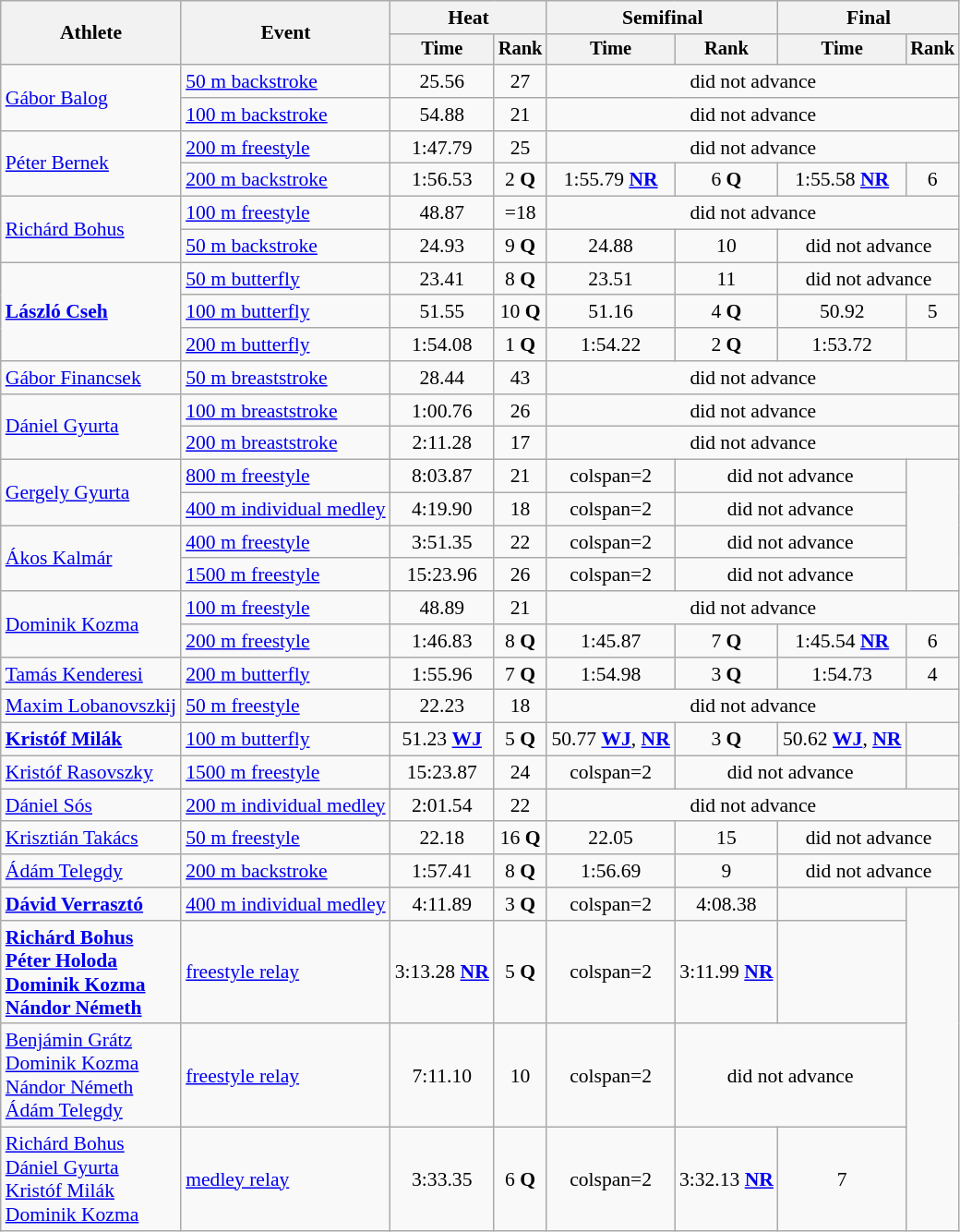<table class=wikitable style="font-size:90%">
<tr>
<th rowspan="2">Athlete</th>
<th rowspan="2">Event</th>
<th colspan="2">Heat</th>
<th colspan="2">Semifinal</th>
<th colspan="2">Final</th>
</tr>
<tr style="font-size:95%">
<th>Time</th>
<th>Rank</th>
<th>Time</th>
<th>Rank</th>
<th>Time</th>
<th>Rank</th>
</tr>
<tr align=center>
<td align=left  rowspan=2><a href='#'>Gábor Balog</a></td>
<td align=left><a href='#'>50 m backstroke</a></td>
<td>25.56</td>
<td>27</td>
<td colspan=4>did not advance</td>
</tr>
<tr align=center>
<td align=left><a href='#'>100 m backstroke</a></td>
<td>54.88</td>
<td>21</td>
<td colspan=4>did not advance</td>
</tr>
<tr align=center>
<td align=left rowspan=2><a href='#'>Péter Bernek</a></td>
<td align=left><a href='#'>200 m freestyle</a></td>
<td>1:47.79</td>
<td>25</td>
<td colspan=4>did not advance</td>
</tr>
<tr align=center>
<td align=left><a href='#'>200 m backstroke</a></td>
<td>1:56.53</td>
<td>2 <strong>Q</strong></td>
<td>1:55.79 <strong><a href='#'>NR</a></strong></td>
<td>6 <strong>Q</strong></td>
<td>1:55.58 <strong><a href='#'>NR</a></strong></td>
<td>6</td>
</tr>
<tr align=center>
<td align=left rowspan=2><a href='#'>Richárd Bohus</a></td>
<td align=left><a href='#'>100 m freestyle</a></td>
<td>48.87</td>
<td>=18</td>
<td colspan=4>did not advance</td>
</tr>
<tr align=center>
<td align=left><a href='#'>50 m backstroke</a></td>
<td>24.93</td>
<td>9 <strong>Q</strong></td>
<td>24.88</td>
<td>10</td>
<td colspan=2>did not advance</td>
</tr>
<tr align=center>
<td align=left rowspan=3><strong><a href='#'>László Cseh</a></strong></td>
<td align=left><a href='#'>50 m butterfly</a></td>
<td>23.41</td>
<td>8 <strong>Q</strong></td>
<td>23.51</td>
<td>11</td>
<td colspan=2>did not advance</td>
</tr>
<tr align=center>
<td align=left><a href='#'>100 m butterfly</a></td>
<td>51.55</td>
<td>10 <strong>Q</strong></td>
<td>51.16</td>
<td>4 <strong>Q</strong></td>
<td>50.92</td>
<td>5</td>
</tr>
<tr align=center>
<td align=left><a href='#'>200 m butterfly</a></td>
<td>1:54.08</td>
<td>1 <strong>Q</strong></td>
<td>1:54.22</td>
<td>2 <strong>Q</strong></td>
<td>1:53.72</td>
<td></td>
</tr>
<tr align=center>
<td align=left><a href='#'>Gábor Financsek</a></td>
<td align=left><a href='#'>50 m breaststroke</a></td>
<td>28.44</td>
<td>43</td>
<td colspan=4>did not advance</td>
</tr>
<tr align=center>
<td align=left rowspan=2><a href='#'>Dániel Gyurta</a></td>
<td align=left><a href='#'>100 m breaststroke</a></td>
<td>1:00.76</td>
<td>26</td>
<td colspan=4>did not advance</td>
</tr>
<tr align=center>
<td align=left><a href='#'>200 m breaststroke</a></td>
<td>2:11.28</td>
<td>17</td>
<td colspan=4>did not advance</td>
</tr>
<tr align=center>
<td align=left rowspan=2><a href='#'>Gergely Gyurta</a></td>
<td align=left><a href='#'>800 m freestyle</a></td>
<td>8:03.87</td>
<td>21</td>
<td>colspan=2 </td>
<td colspan=2>did not advance</td>
</tr>
<tr align=center>
<td align=left><a href='#'>400 m individual medley</a></td>
<td>4:19.90</td>
<td>18</td>
<td>colspan=2 </td>
<td colspan=2>did not advance</td>
</tr>
<tr align=center>
<td align=left rowspan=2><a href='#'>Ákos Kalmár</a></td>
<td align=left><a href='#'>400 m freestyle</a></td>
<td>3:51.35</td>
<td>22</td>
<td>colspan=2 </td>
<td colspan=2>did not advance</td>
</tr>
<tr align=center>
<td align=left><a href='#'>1500 m freestyle</a></td>
<td>15:23.96</td>
<td>26</td>
<td>colspan=2 </td>
<td colspan=2>did not advance</td>
</tr>
<tr align=center>
<td align=left rowspan=2><a href='#'>Dominik Kozma</a></td>
<td align=left><a href='#'>100 m freestyle</a></td>
<td>48.89</td>
<td>21</td>
<td colspan=4>did not advance</td>
</tr>
<tr align=center>
<td align=left><a href='#'>200 m freestyle</a></td>
<td>1:46.83</td>
<td>8 <strong>Q</strong></td>
<td>1:45.87</td>
<td>7 <strong>Q</strong></td>
<td>1:45.54 <strong><a href='#'>NR</a></strong></td>
<td>6</td>
</tr>
<tr align=center>
<td align=left><a href='#'>Tamás Kenderesi</a></td>
<td align=left><a href='#'>200 m butterfly</a></td>
<td>1:55.96</td>
<td>7 <strong>Q</strong></td>
<td>1:54.98</td>
<td>3 <strong>Q</strong></td>
<td>1:54.73</td>
<td>4</td>
</tr>
<tr align=center>
<td align=left><a href='#'>Maxim Lobanovszkij</a></td>
<td align=left><a href='#'>50 m freestyle</a></td>
<td>22.23</td>
<td>18</td>
<td colspan=4>did not advance</td>
</tr>
<tr align=center>
<td align=left><strong><a href='#'>Kristóf Milák</a></strong></td>
<td align=left><a href='#'>100 m butterfly</a></td>
<td>51.23 <strong><a href='#'>WJ</a></strong></td>
<td>5 <strong>Q</strong></td>
<td>50.77 <strong><a href='#'>WJ</a></strong>, <strong><a href='#'>NR</a></strong></td>
<td>3 <strong>Q</strong></td>
<td>50.62 <strong><a href='#'>WJ</a></strong>, <strong><a href='#'>NR</a></strong></td>
<td></td>
</tr>
<tr align=center>
<td align=left><a href='#'>Kristóf Rasovszky</a></td>
<td align=left><a href='#'>1500 m freestyle</a></td>
<td>15:23.87</td>
<td>24</td>
<td>colspan=2 </td>
<td colspan=2>did not advance</td>
</tr>
<tr align=center>
<td align=left><a href='#'>Dániel Sós</a></td>
<td align=left><a href='#'>200 m individual medley</a></td>
<td>2:01.54</td>
<td>22</td>
<td colspan=4>did not advance</td>
</tr>
<tr align=center>
<td align=left><a href='#'>Krisztián Takács</a></td>
<td align=left><a href='#'>50 m freestyle</a></td>
<td>22.18</td>
<td>16 <strong>Q</strong></td>
<td>22.05</td>
<td>15</td>
<td colspan=2>did not advance</td>
</tr>
<tr align=center>
<td align=left><a href='#'>Ádám Telegdy</a></td>
<td align=left><a href='#'>200 m backstroke</a></td>
<td>1:57.41</td>
<td>8 <strong>Q</strong></td>
<td>1:56.69</td>
<td>9</td>
<td colspan=2>did not advance</td>
</tr>
<tr align=center>
<td align=left><strong><a href='#'>Dávid Verrasztó</a></strong></td>
<td align=left><a href='#'>400 m individual medley</a></td>
<td>4:11.89</td>
<td>3 <strong>Q</strong></td>
<td>colspan=2 </td>
<td>4:08.38</td>
<td></td>
</tr>
<tr align=center>
<td align=left><strong><a href='#'>Richárd Bohus</a><br><a href='#'>Péter Holoda</a><br><a href='#'>Dominik Kozma</a><br><a href='#'>Nándor Németh</a></strong></td>
<td align=left><a href='#'> freestyle relay</a></td>
<td>3:13.28 <strong><a href='#'>NR</a></strong></td>
<td>5 <strong>Q</strong></td>
<td>colspan=2 </td>
<td>3:11.99 <strong><a href='#'>NR</a></strong></td>
<td></td>
</tr>
<tr align=center>
<td align=left><a href='#'>Benjámin Grátz</a><br><a href='#'>Dominik Kozma</a><br><a href='#'>Nándor Németh</a><br><a href='#'>Ádám Telegdy</a></td>
<td align=left><a href='#'> freestyle relay</a></td>
<td>7:11.10</td>
<td>10</td>
<td>colspan=2 </td>
<td colspan=2>did not advance</td>
</tr>
<tr align=center>
<td align=left><a href='#'>Richárd Bohus</a><br><a href='#'>Dániel Gyurta</a><br><a href='#'>Kristóf Milák</a><br><a href='#'>Dominik Kozma</a></td>
<td align=left><a href='#'> medley relay</a></td>
<td>3:33.35</td>
<td>6 <strong>Q</strong></td>
<td>colspan=2 </td>
<td>3:32.13 <strong><a href='#'>NR</a></strong></td>
<td>7</td>
</tr>
</table>
